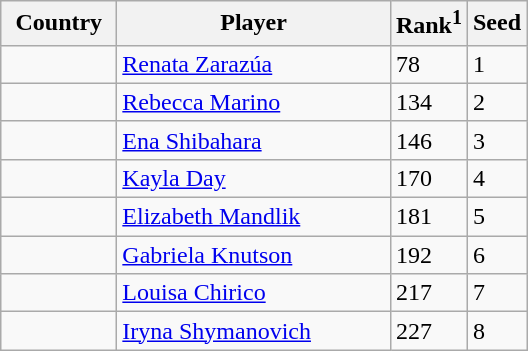<table class="sortable wikitable">
<tr>
<th width="70">Country</th>
<th width="175">Player</th>
<th>Rank<sup>1</sup></th>
<th>Seed</th>
</tr>
<tr>
<td></td>
<td><a href='#'>Renata Zarazúa</a></td>
<td>78</td>
<td>1</td>
</tr>
<tr>
<td></td>
<td><a href='#'>Rebecca Marino</a></td>
<td>134</td>
<td>2</td>
</tr>
<tr>
<td></td>
<td><a href='#'>Ena Shibahara</a></td>
<td>146</td>
<td>3</td>
</tr>
<tr>
<td></td>
<td><a href='#'>Kayla Day</a></td>
<td>170</td>
<td>4</td>
</tr>
<tr>
<td></td>
<td><a href='#'>Elizabeth Mandlik</a></td>
<td>181</td>
<td>5</td>
</tr>
<tr>
<td></td>
<td><a href='#'>Gabriela Knutson</a></td>
<td>192</td>
<td>6</td>
</tr>
<tr>
<td></td>
<td><a href='#'>Louisa Chirico</a></td>
<td>217</td>
<td>7</td>
</tr>
<tr>
<td></td>
<td><a href='#'>Iryna Shymanovich</a></td>
<td>227</td>
<td>8</td>
</tr>
</table>
